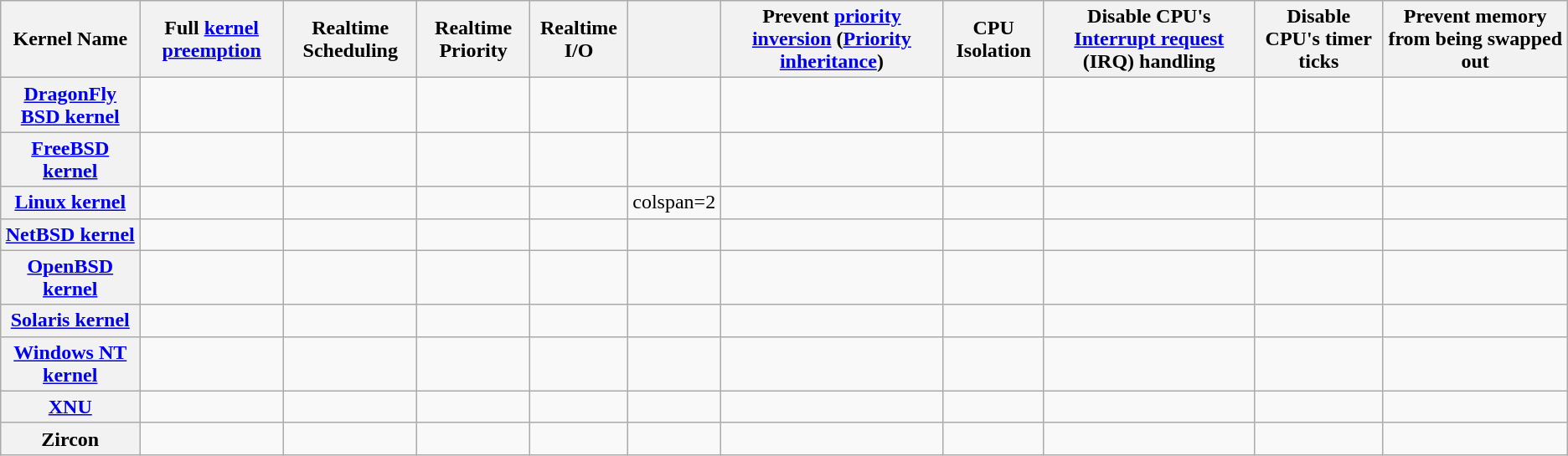<table class="sortable sort-under wikitable" style="text-align: center; width: auto">
<tr>
<th>Kernel Name</th>
<th>Full <a href='#'>kernel preemption</a></th>
<th>Realtime Scheduling</th>
<th>Realtime Priority</th>
<th>Realtime I/O</th>
<th></th>
<th>Prevent <a href='#'>priority inversion</a> (<a href='#'>Priority inheritance</a>)</th>
<th>CPU Isolation</th>
<th>Disable CPU's <a href='#'>Interrupt request</a> (IRQ) handling</th>
<th>Disable CPU's timer ticks</th>
<th>Prevent memory from being swapped out</th>
</tr>
<tr>
<th><a href='#'>DragonFly BSD kernel</a></th>
<td></td>
<td></td>
<td></td>
<td></td>
<td></td>
<td></td>
<td></td>
<td></td>
<td></td>
<td></td>
</tr>
<tr>
<th><a href='#'>FreeBSD kernel</a></th>
<td></td>
<td></td>
<td></td>
<td></td>
<td></td>
<td></td>
<td></td>
<td></td>
<td></td>
<td></td>
</tr>
<tr>
<th><a href='#'>Linux kernel</a></th>
<td></td>
<td></td>
<td></td>
<td></td>
<td>colspan=2 </td>
<td></td>
<td></td>
<td></td>
<td></td>
</tr>
<tr>
<th><a href='#'>NetBSD kernel</a></th>
<td></td>
<td></td>
<td></td>
<td></td>
<td></td>
<td></td>
<td></td>
<td></td>
<td></td>
<td></td>
</tr>
<tr>
<th><a href='#'>OpenBSD kernel</a></th>
<td></td>
<td></td>
<td></td>
<td></td>
<td></td>
<td></td>
<td></td>
<td></td>
<td></td>
<td></td>
</tr>
<tr>
<th><a href='#'>Solaris kernel</a></th>
<td></td>
<td></td>
<td></td>
<td></td>
<td></td>
<td></td>
<td></td>
<td></td>
<td></td>
<td></td>
</tr>
<tr>
<th><a href='#'>Windows NT kernel</a></th>
<td></td>
<td></td>
<td></td>
<td></td>
<td></td>
<td></td>
<td></td>
<td></td>
<td></td>
<td></td>
</tr>
<tr>
<th><a href='#'>XNU</a></th>
<td></td>
<td></td>
<td></td>
<td></td>
<td></td>
<td></td>
<td></td>
<td></td>
<td></td>
<td></td>
</tr>
<tr>
<th>Zircon</th>
<td></td>
<td></td>
<td></td>
<td></td>
<td></td>
<td></td>
<td></td>
<td></td>
<td></td>
<td></td>
</tr>
</table>
